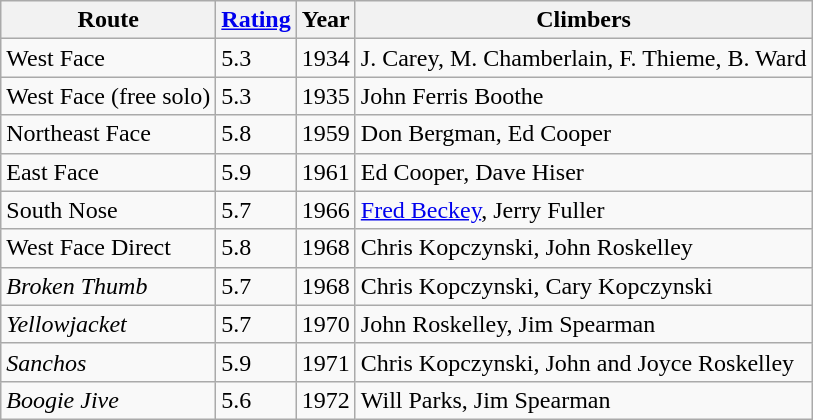<table class="wikitable">
<tr>
<th>Route</th>
<th><a href='#'>Rating</a></th>
<th>Year</th>
<th>Climbers</th>
</tr>
<tr>
<td>West Face</td>
<td>5.3</td>
<td>1934</td>
<td>J. Carey, M. Chamberlain, F. Thieme, B. Ward</td>
</tr>
<tr>
<td>West Face (free solo)</td>
<td>5.3</td>
<td>1935</td>
<td>John Ferris Boothe</td>
</tr>
<tr>
<td>Northeast Face</td>
<td>5.8</td>
<td>1959</td>
<td>Don Bergman, Ed Cooper</td>
</tr>
<tr>
<td>East Face</td>
<td>5.9</td>
<td>1961</td>
<td>Ed Cooper, Dave Hiser</td>
</tr>
<tr>
<td>South Nose</td>
<td>5.7</td>
<td>1966</td>
<td><a href='#'>Fred Beckey</a>, Jerry Fuller</td>
</tr>
<tr>
<td>West Face Direct</td>
<td>5.8</td>
<td>1968</td>
<td>Chris Kopczynski, John Roskelley</td>
</tr>
<tr>
<td><em>Broken Thumb</em></td>
<td>5.7</td>
<td>1968</td>
<td>Chris Kopczynski, Cary Kopczynski</td>
</tr>
<tr>
<td><em>Yellowjacket</em></td>
<td>5.7</td>
<td>1970</td>
<td>John Roskelley, Jim Spearman</td>
</tr>
<tr>
<td><em>Sanchos</em></td>
<td>5.9</td>
<td>1971</td>
<td>Chris Kopczynski, John and Joyce Roskelley</td>
</tr>
<tr>
<td><em>Boogie Jive</em></td>
<td>5.6</td>
<td>1972</td>
<td>Will Parks, Jim Spearman</td>
</tr>
</table>
